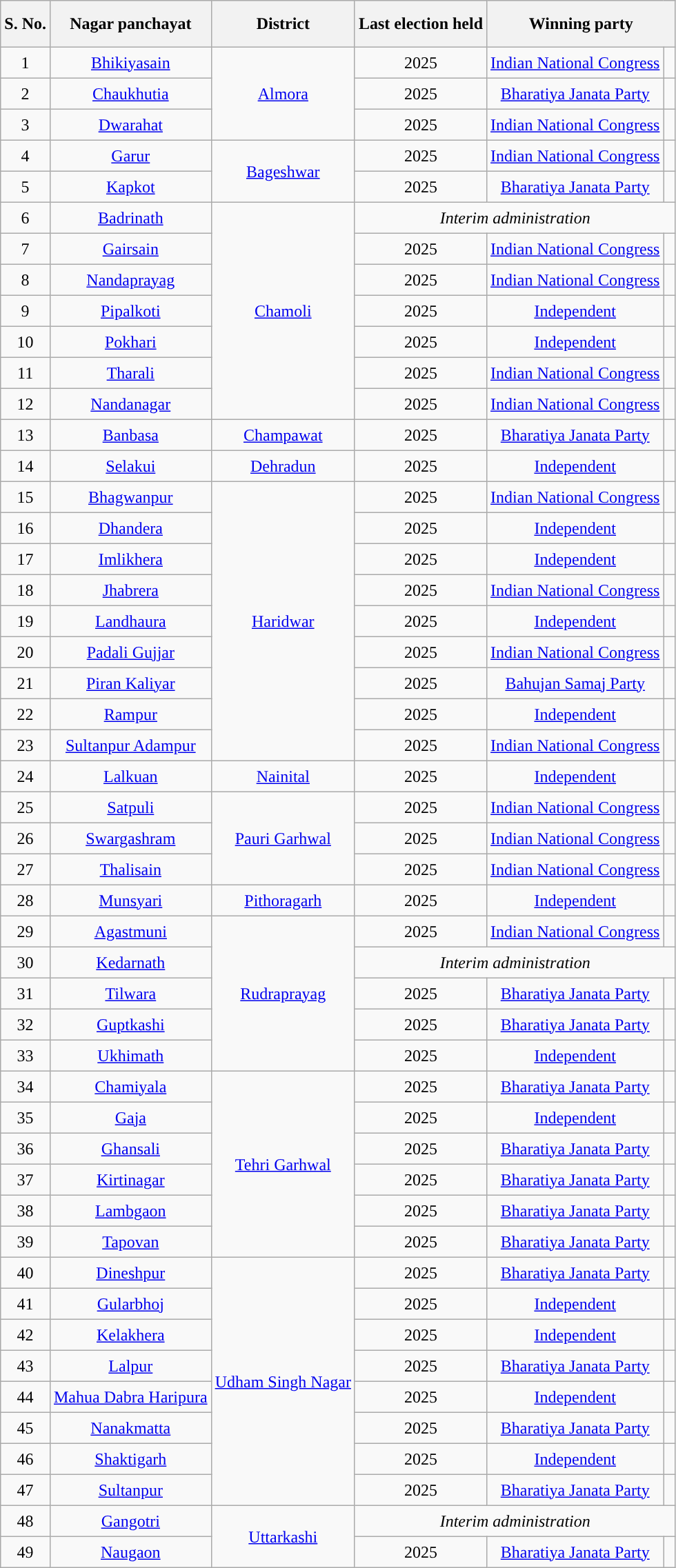<table class="wikitable sortable">
<tr style="text-align:center; height:45px;">
<th scope="col">S. No.</th>
<th>Nagar panchayat</th>
<th>District</th>
<th>Last election held</th>
<th colspan=2>Winning party</th>
</tr>
<tr style="text-align:center; height:30px;">
<td>1</td>
<td><a href='#'>Bhikiyasain</a></td>
<td rowspan="3"><a href='#'>Almora</a></td>
<td>2025</td>
<td><a href='#'>Indian National Congress</a></td>
<td width="4px" style="background-color: "></td>
</tr>
<tr style="text-align:center; height:30px;">
<td>2</td>
<td><a href='#'>Chaukhutia</a></td>
<td>2025</td>
<td><a href='#'>Bharatiya Janata Party</a></td>
<td width="4px" style="background-color: "></td>
</tr>
<tr style="text-align:center; height:30px;">
<td>3</td>
<td><a href='#'>Dwarahat</a></td>
<td>2025</td>
<td><a href='#'>Indian National Congress</a></td>
<td width="4px" style="background-color: "></td>
</tr>
<tr style="text-align:center; height:30px;">
<td>4</td>
<td><a href='#'>Garur</a></td>
<td rowspan="2"><a href='#'>Bageshwar</a></td>
<td>2025</td>
<td><a href='#'>Indian National Congress</a></td>
<td width="4px" style="background-color: "></td>
</tr>
<tr style="text-align:center; height:30px;">
<td>5</td>
<td><a href='#'>Kapkot</a></td>
<td>2025</td>
<td><a href='#'>Bharatiya Janata Party</a></td>
<td width="4px" style="background-color: "></td>
</tr>
<tr style="text-align:center; height:30px;">
<td>6</td>
<td><a href='#'>Badrinath</a></td>
<td rowspan="7"><a href='#'>Chamoli</a></td>
<td colspan="3"><em>Interim administration</em></td>
</tr>
<tr style="text-align:center; height:30px;">
<td>7</td>
<td><a href='#'>Gairsain</a></td>
<td>2025</td>
<td><a href='#'>Indian National Congress</a></td>
<td width="4px" style="background-color: "></td>
</tr>
<tr style="text-align:center; height:30px;">
<td>8</td>
<td><a href='#'>Nandaprayag</a></td>
<td>2025</td>
<td><a href='#'>Indian National Congress</a></td>
<td width="4px" style="background-color: "></td>
</tr>
<tr style="text-align:center; height:30px;">
<td>9</td>
<td><a href='#'>Pipalkoti</a></td>
<td>2025</td>
<td><a href='#'>Independent</a></td>
<td width="4px" style="background-color: "></td>
</tr>
<tr style="text-align:center; height:30px;">
<td>10</td>
<td><a href='#'>Pokhari</a></td>
<td>2025</td>
<td><a href='#'>Independent</a></td>
<td width="4px" style="background-color: "></td>
</tr>
<tr style="text-align:center; height:30px;">
<td>11</td>
<td><a href='#'>Tharali</a></td>
<td>2025</td>
<td><a href='#'>Indian National Congress</a></td>
<td width="4px" style="background-color: "></td>
</tr>
<tr style="text-align:center; height:30px;">
<td>12</td>
<td><a href='#'>Nandanagar</a></td>
<td>2025</td>
<td><a href='#'>Indian National Congress</a></td>
<td width="4px" style="background-color: "></td>
</tr>
<tr style="text-align:center; height:30px;">
<td>13</td>
<td><a href='#'>Banbasa</a></td>
<td><a href='#'>Champawat</a></td>
<td>2025</td>
<td><a href='#'>Bharatiya Janata Party</a></td>
<td width="4px" style="background-color: "></td>
</tr>
<tr style="text-align:center; height:30px;">
<td>14</td>
<td><a href='#'>Selakui</a></td>
<td><a href='#'>Dehradun</a></td>
<td>2025</td>
<td><a href='#'>Independent</a></td>
<td width="4px" style="background-color: "></td>
</tr>
<tr style="text-align:center; height:30px;">
<td>15</td>
<td><a href='#'>Bhagwanpur</a></td>
<td rowspan="9"><a href='#'>Haridwar</a></td>
<td>2025</td>
<td><a href='#'>Indian National Congress</a></td>
<td width="4px" style="background-color: "></td>
</tr>
<tr style="text-align:center; height:30px;">
<td>16</td>
<td><a href='#'>Dhandera</a></td>
<td>2025</td>
<td><a href='#'>Independent</a></td>
<td width="4px" style="background-color: "></td>
</tr>
<tr style="text-align:center; height:30px;">
<td>17</td>
<td><a href='#'>Imlikhera</a></td>
<td>2025</td>
<td><a href='#'>Independent</a></td>
<td width="4px" style="background-color: "></td>
</tr>
<tr style="text-align:center; height:30px;">
<td>18</td>
<td><a href='#'>Jhabrera</a></td>
<td>2025</td>
<td><a href='#'>Indian National Congress</a></td>
<td width="4px" style="background-color: "></td>
</tr>
<tr style="text-align:center; height:30px;">
<td>19</td>
<td><a href='#'>Landhaura</a></td>
<td>2025</td>
<td><a href='#'>Independent</a></td>
<td width="4px" style="background-color: "></td>
</tr>
<tr style="text-align:center; height:30px;">
<td>20</td>
<td><a href='#'>Padali Gujjar</a></td>
<td>2025</td>
<td><a href='#'>Indian National Congress</a></td>
<td width="4px" style="background-color: "></td>
</tr>
<tr style="text-align:center; height:30px;">
<td>21</td>
<td><a href='#'>Piran Kaliyar</a></td>
<td>2025</td>
<td><a href='#'>Bahujan Samaj Party</a></td>
<td width="4px" style="background-color: "></td>
</tr>
<tr style="text-align:center; height:30px;">
<td>22</td>
<td><a href='#'>Rampur</a></td>
<td>2025</td>
<td><a href='#'>Independent</a></td>
<td width="4px" style="background-color: "></td>
</tr>
<tr style="text-align:center; height:30px;">
<td>23</td>
<td><a href='#'>Sultanpur Adampur</a></td>
<td>2025</td>
<td><a href='#'>Indian National Congress</a></td>
<td width="4px" style="background-color: "></td>
</tr>
<tr style="text-align:center; height:30px;">
<td>24</td>
<td><a href='#'>Lalkuan</a></td>
<td><a href='#'>Nainital</a></td>
<td>2025</td>
<td><a href='#'>Independent</a></td>
<td width="4px" style="background-color: "></td>
</tr>
<tr style="text-align:center; height:30px;">
<td>25</td>
<td><a href='#'>Satpuli</a></td>
<td rowspan="3"><a href='#'>Pauri Garhwal</a></td>
<td>2025</td>
<td><a href='#'>Indian National Congress</a></td>
<td width="4px" style="background-color: "></td>
</tr>
<tr style="text-align:center; height:30px;">
<td>26</td>
<td><a href='#'>Swargashram</a></td>
<td>2025</td>
<td><a href='#'>Indian National Congress</a></td>
<td width="4px" style="background-color: "></td>
</tr>
<tr style="text-align:center; height:30px;">
<td>27</td>
<td><a href='#'>Thalisain</a></td>
<td>2025</td>
<td><a href='#'>Indian National Congress</a></td>
<td width="4px" style="background-color: "></td>
</tr>
<tr style="text-align:center; height:30px;">
<td>28</td>
<td><a href='#'>Munsyari</a></td>
<td><a href='#'>Pithoragarh</a></td>
<td>2025</td>
<td><a href='#'>Independent</a></td>
<td width="4px" style="background-color: "></td>
</tr>
<tr style="text-align:center; height:30px;">
<td>29</td>
<td><a href='#'>Agastmuni</a></td>
<td rowspan="5"><a href='#'>Rudraprayag</a></td>
<td>2025</td>
<td><a href='#'>Indian National Congress</a></td>
<td width="4px" style="background-color: "></td>
</tr>
<tr style="text-align:center; height:30px;">
<td>30</td>
<td><a href='#'>Kedarnath</a></td>
<td colspan="3"><em>Interim administration</em></td>
</tr>
<tr style="text-align:center; height:30px;">
<td>31</td>
<td><a href='#'>Tilwara</a></td>
<td>2025</td>
<td><a href='#'>Bharatiya Janata Party</a></td>
<td width="4px" style="background-color: "></td>
</tr>
<tr style="text-align:center; height:30px;">
<td>32</td>
<td><a href='#'>Guptkashi</a></td>
<td>2025</td>
<td><a href='#'>Bharatiya Janata Party</a></td>
<td width="4px" style="background-color: "></td>
</tr>
<tr style="text-align:center; height:30px;">
<td>33</td>
<td><a href='#'>Ukhimath</a></td>
<td>2025</td>
<td><a href='#'>Independent</a></td>
<td width="4px" style="background-color: "></td>
</tr>
<tr style="text-align:center; height:30px;">
<td>34</td>
<td><a href='#'>Chamiyala</a></td>
<td rowspan="6"><a href='#'>Tehri Garhwal</a></td>
<td>2025</td>
<td><a href='#'>Bharatiya Janata Party</a></td>
<td width="4px" style="background-color: "></td>
</tr>
<tr style="text-align:center; height:30px;">
<td>35</td>
<td><a href='#'>Gaja</a></td>
<td>2025</td>
<td><a href='#'>Independent</a></td>
<td width="4px" style="background-color: "></td>
</tr>
<tr style="text-align:center; height:30px;">
<td>36</td>
<td><a href='#'>Ghansali</a></td>
<td>2025</td>
<td><a href='#'>Bharatiya Janata Party</a></td>
<td width="4px" style="background-color: "></td>
</tr>
<tr style="text-align:center; height:30px;">
<td>37</td>
<td><a href='#'>Kirtinagar</a></td>
<td>2025</td>
<td><a href='#'>Bharatiya Janata Party</a></td>
<td width="4px" style="background-color: "></td>
</tr>
<tr style="text-align:center; height:30px;">
<td>38</td>
<td><a href='#'>Lambgaon</a></td>
<td>2025</td>
<td><a href='#'>Bharatiya Janata Party</a></td>
<td width="4px" style="background-color: "></td>
</tr>
<tr style="text-align:center; height:30px;">
<td>39</td>
<td><a href='#'>Tapovan</a></td>
<td>2025</td>
<td><a href='#'>Bharatiya Janata Party</a></td>
<td width="4px" style="background-color: "></td>
</tr>
<tr style="text-align:center; height:30px;">
<td>40</td>
<td><a href='#'>Dineshpur</a></td>
<td rowspan="8"><a href='#'>Udham Singh Nagar</a></td>
<td>2025</td>
<td><a href='#'>Bharatiya Janata Party</a></td>
<td width="4px" style="background-color: "></td>
</tr>
<tr style="text-align:center; height:30px;">
<td>41</td>
<td><a href='#'>Gularbhoj</a></td>
<td>2025</td>
<td><a href='#'>Independent</a></td>
<td width="4px" style="background-color: "></td>
</tr>
<tr style="text-align:center; height:30px;">
<td>42</td>
<td><a href='#'>Kelakhera</a></td>
<td>2025</td>
<td><a href='#'>Independent</a></td>
<td width="4px" style="background-color: "></td>
</tr>
<tr style="text-align:center; height:30px;">
<td>43</td>
<td><a href='#'>Lalpur</a></td>
<td>2025</td>
<td><a href='#'>Bharatiya Janata Party</a></td>
<td width="4px" style="background-color: "></td>
</tr>
<tr style="text-align:center; height:30px;">
<td>44</td>
<td><a href='#'>Mahua Dabra Haripura</a></td>
<td>2025</td>
<td><a href='#'>Independent</a></td>
<td width="4px" style="background-color: "></td>
</tr>
<tr style="text-align:center; height:30px;">
<td>45</td>
<td><a href='#'>Nanakmatta</a></td>
<td>2025</td>
<td><a href='#'>Bharatiya Janata Party</a></td>
<td width="4px" style="background-color: "></td>
</tr>
<tr style="text-align:center; height:30px;">
<td>46</td>
<td><a href='#'>Shaktigarh</a></td>
<td>2025</td>
<td><a href='#'>Independent</a></td>
<td width="4px" style="background-color: "></td>
</tr>
<tr style="text-align:center; height:30px;">
<td>47</td>
<td><a href='#'>Sultanpur</a></td>
<td>2025</td>
<td><a href='#'>Bharatiya Janata Party</a></td>
<td width="4px" style="background-color: "></td>
</tr>
<tr style="text-align:center; height:30px;">
<td>48</td>
<td><a href='#'>Gangotri</a></td>
<td rowspan="3"><a href='#'>Uttarkashi</a></td>
<td colspan="3"><em>Interim administration</em></td>
</tr>
<tr style="text-align:center; height:30px;">
<td>49</td>
<td><a href='#'>Naugaon</a></td>
<td>2025</td>
<td><a href='#'>Bharatiya Janata Party</a></td>
<td width="4px" style="background-color: "></td>
</tr>
</table>
